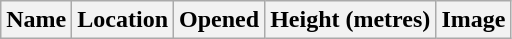<table class="wikitable sortable">
<tr>
<th>Name</th>
<th>Location</th>
<th>Opened</th>
<th>Height (metres)</th>
<th>Image<br>











</th>
</tr>
</table>
